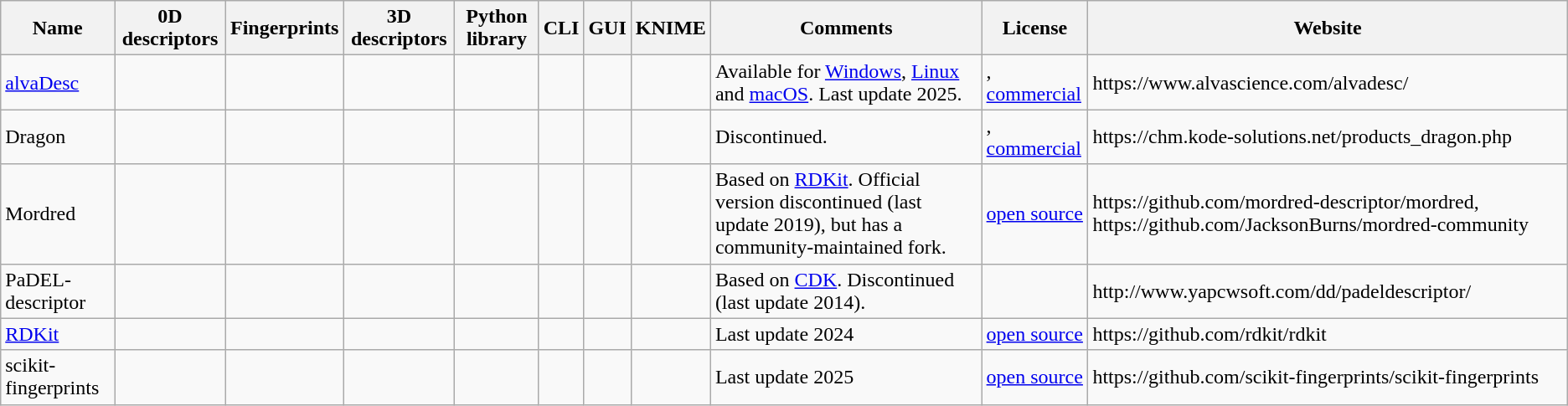<table class="wikitable">
<tr>
<th>Name</th>
<th>0D descriptors</th>
<th>Fingerprints</th>
<th>3D descriptors</th>
<th>Python library</th>
<th>CLI</th>
<th>GUI</th>
<th>KNIME</th>
<th>Comments</th>
<th>License</th>
<th>Website</th>
</tr>
<tr>
<td><a href='#'>alvaDesc</a></td>
<td></td>
<td></td>
<td></td>
<td></td>
<td></td>
<td></td>
<td></td>
<td>Available for <a href='#'>Windows</a>, <a href='#'>Linux</a> and <a href='#'>macOS</a>. Last update 2025.</td>
<td>, <a href='#'>commercial</a></td>
<td>https://www.alvascience.com/alvadesc/</td>
</tr>
<tr>
<td>Dragon</td>
<td></td>
<td></td>
<td></td>
<td></td>
<td></td>
<td></td>
<td></td>
<td>Discontinued.</td>
<td>, <a href='#'>commercial</a></td>
<td>https://chm.kode-solutions.net/products_dragon.php</td>
</tr>
<tr>
<td>Mordred</td>
<td></td>
<td></td>
<td></td>
<td></td>
<td></td>
<td></td>
<td></td>
<td>Based on <a href='#'>RDKit</a>. Official version discontinued (last update 2019), but has a community-maintained fork.</td>
<td> <a href='#'>open source</a></td>
<td>https://github.com/mordred-descriptor/mordred, https://github.com/JacksonBurns/mordred-community</td>
</tr>
<tr>
<td>PaDEL-descriptor</td>
<td></td>
<td></td>
<td></td>
<td></td>
<td></td>
<td></td>
<td></td>
<td>Based on <a href='#'>CDK</a>. Discontinued (last update 2014).</td>
<td></td>
<td>http://www.yapcwsoft.com/dd/padeldescriptor/</td>
</tr>
<tr>
<td><a href='#'>RDKit</a></td>
<td></td>
<td></td>
<td></td>
<td></td>
<td></td>
<td></td>
<td></td>
<td>Last update 2024</td>
<td> <a href='#'>open source</a></td>
<td>https://github.com/rdkit/rdkit</td>
</tr>
<tr>
<td>scikit-fingerprints</td>
<td></td>
<td></td>
<td></td>
<td></td>
<td></td>
<td></td>
<td></td>
<td>Last update 2025</td>
<td> <a href='#'>open source</a></td>
<td>https://github.com/scikit-fingerprints/scikit-fingerprints</td>
</tr>
</table>
